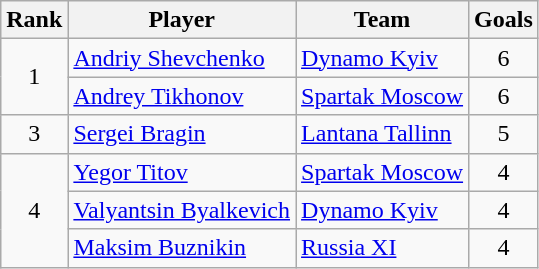<table class="wikitable">
<tr>
<th>Rank</th>
<th>Player</th>
<th>Team</th>
<th>Goals</th>
</tr>
<tr>
<td align=center rowspan="2">1</td>
<td> <a href='#'>Andriy Shevchenko</a></td>
<td> <a href='#'>Dynamo Kyiv</a></td>
<td align=center>6</td>
</tr>
<tr>
<td> <a href='#'>Andrey Tikhonov</a></td>
<td> <a href='#'>Spartak Moscow</a></td>
<td align=center>6</td>
</tr>
<tr>
<td align=center>3</td>
<td> <a href='#'>Sergei Bragin</a></td>
<td> <a href='#'>Lantana Tallinn</a></td>
<td align=center>5</td>
</tr>
<tr>
<td align=center rowspan="3">4</td>
<td> <a href='#'>Yegor Titov</a></td>
<td> <a href='#'>Spartak Moscow</a></td>
<td align=center>4</td>
</tr>
<tr>
<td> <a href='#'>Valyantsin Byalkevich</a></td>
<td> <a href='#'>Dynamo Kyiv</a></td>
<td align=center>4</td>
</tr>
<tr>
<td> <a href='#'>Maksim Buznikin</a></td>
<td> <a href='#'>Russia XI</a></td>
<td align=center>4</td>
</tr>
</table>
